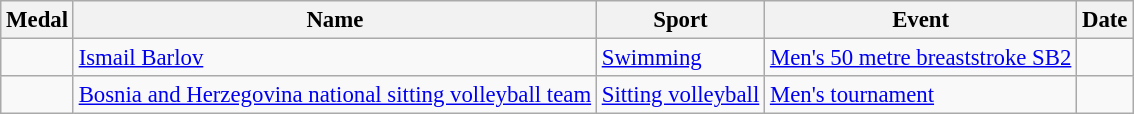<table class="wikitable sortable" style=font-size:95%>
<tr>
<th>Medal</th>
<th>Name</th>
<th>Sport</th>
<th>Event</th>
<th>Date</th>
</tr>
<tr>
<td></td>
<td><a href='#'>Ismail Barlov</a></td>
<td><a href='#'>Swimming</a></td>
<td><a href='#'>Men's 50 metre breaststroke SB2</a></td>
<td></td>
</tr>
<tr>
<td></td>
<td><a href='#'>Bosnia and Herzegovina national sitting volleyball team</a><br></td>
<td><a href='#'>Sitting volleyball</a></td>
<td><a href='#'>Men's tournament</a></td>
<td></td>
</tr>
</table>
